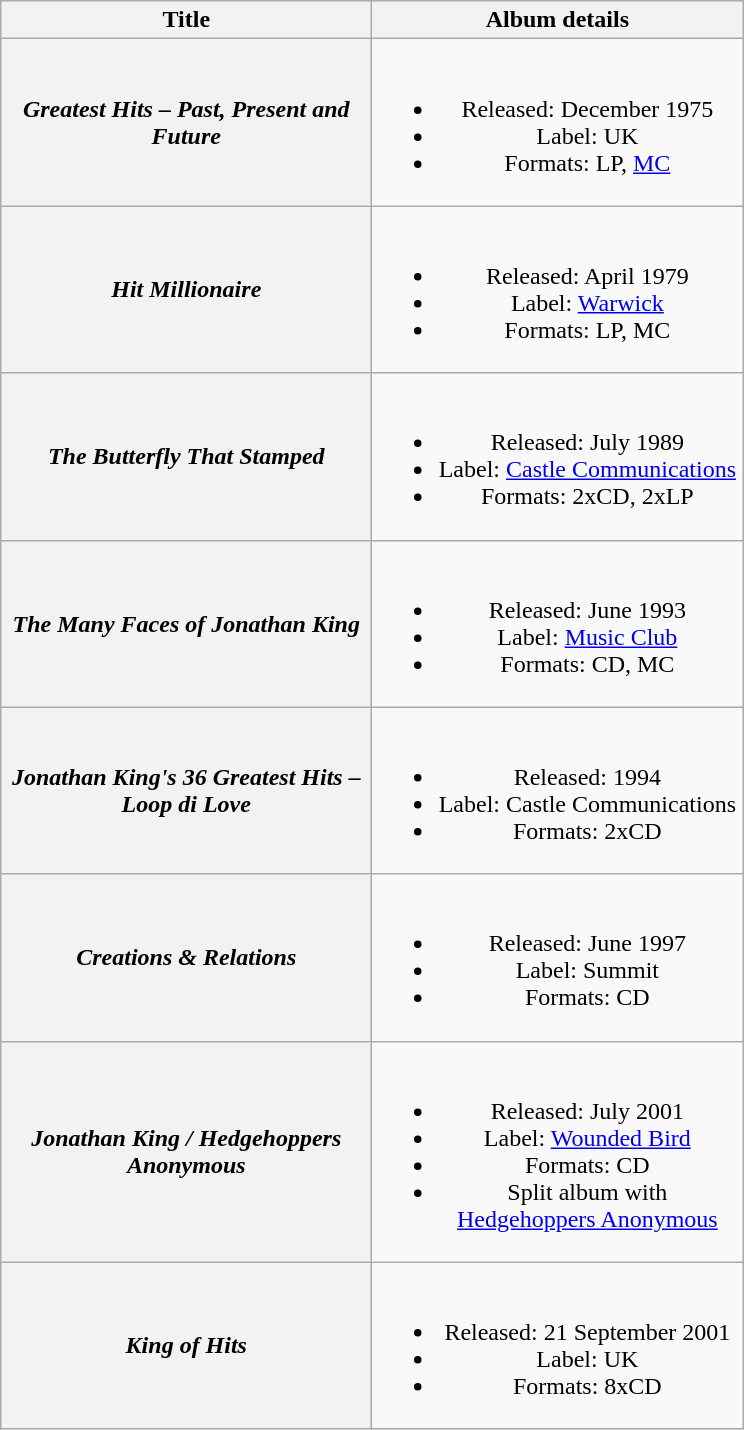<table class="wikitable plainrowheaders" style="text-align:center;">
<tr>
<th scope="col" style="width:15em;">Title</th>
<th scope="col" style="width:15em;">Album details</th>
</tr>
<tr>
<th scope="row"><em>Greatest Hits – Past, Present and Future</em></th>
<td><br><ul><li>Released: December 1975</li><li>Label: UK</li><li>Formats: LP, <a href='#'>MC</a></li></ul></td>
</tr>
<tr>
<th scope="row"><em>Hit Millionaire</em></th>
<td><br><ul><li>Released: April 1979</li><li>Label: <a href='#'>Warwick</a></li><li>Formats: LP, MC</li></ul></td>
</tr>
<tr>
<th scope="row"><em>The Butterfly That Stamped</em></th>
<td><br><ul><li>Released: July 1989</li><li>Label: <a href='#'>Castle Communications</a></li><li>Formats: 2xCD, 2xLP</li></ul></td>
</tr>
<tr>
<th scope="row"><em>The Many Faces of Jonathan King</em></th>
<td><br><ul><li>Released: June 1993</li><li>Label: <a href='#'>Music Club</a></li><li>Formats: CD, MC</li></ul></td>
</tr>
<tr>
<th scope="row"><em>Jonathan King's 36 Greatest Hits – Loop di Love</em></th>
<td><br><ul><li>Released: 1994</li><li>Label: Castle Communications</li><li>Formats: 2xCD</li></ul></td>
</tr>
<tr>
<th scope="row"><em>Creations & Relations</em></th>
<td><br><ul><li>Released: June 1997</li><li>Label: Summit</li><li>Formats: CD</li></ul></td>
</tr>
<tr>
<th scope="row"><em>Jonathan King / Hedgehoppers Anonymous</em></th>
<td><br><ul><li>Released: July 2001</li><li>Label: <a href='#'>Wounded Bird</a></li><li>Formats: CD</li><li>Split album with <a href='#'>Hedgehoppers Anonymous</a></li></ul></td>
</tr>
<tr>
<th scope="row"><em>King of Hits</em></th>
<td><br><ul><li>Released: 21 September 2001</li><li>Label: UK</li><li>Formats: 8xCD</li></ul></td>
</tr>
</table>
